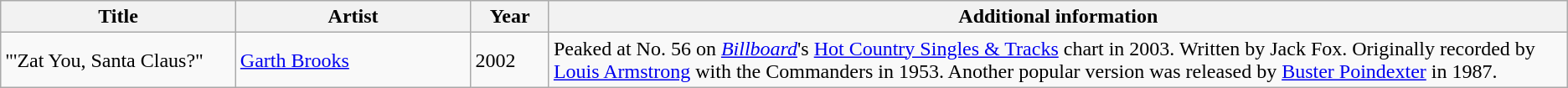<table class="wikitable sortable" style="text-align: left;" width="auto">
<tr>
<th scope="col" style="width: 15%">Title</th>
<th scope="col" style="width: 15%">Artist</th>
<th scope="col" style="width: 5%">Year</th>
<th class="unsortable" scope="col">Additional information</th>
</tr>
<tr>
<td>"'Zat You, Santa Claus?"</td>
<td><a href='#'>Garth Brooks</a></td>
<td>2002</td>
<td>Peaked at No. 56 on <a href='#'><em>Billboard</em></a>'s <a href='#'>Hot Country Singles & Tracks</a> chart in 2003. Written by Jack Fox. Originally recorded by <a href='#'>Louis Armstrong</a> with the Commanders in 1953. Another popular version was released by <a href='#'>Buster Poindexter</a> in 1987.</td>
</tr>
</table>
